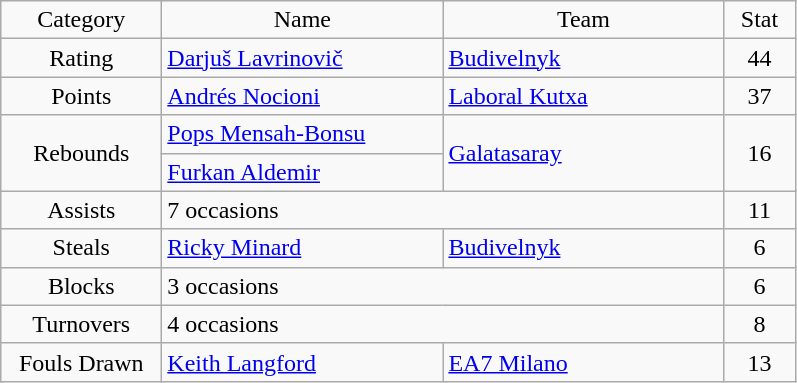<table class="wikitable sortable" style="text-align: center">
<tr>
<td width=100>Category</td>
<td width=180>Name</td>
<td width=180>Team</td>
<td width=40>Stat</td>
</tr>
<tr>
<td>Rating</td>
<td align="left"> <a href='#'>Darjuš Lavrinovič</a></td>
<td align="left"> <a href='#'>Budivelnyk</a></td>
<td>44</td>
</tr>
<tr>
<td>Points</td>
<td align="left"> <a href='#'>Andrés Nocioni</a></td>
<td align="left"> <a href='#'>Laboral Kutxa</a></td>
<td>37</td>
</tr>
<tr>
<td rowspan=2>Rebounds</td>
<td align="left"> <a href='#'>Pops Mensah-Bonsu</a></td>
<td align="left" rowspan=2> <a href='#'>Galatasaray</a></td>
<td rowspan=2>16</td>
</tr>
<tr>
<td align="left"> <a href='#'>Furkan Aldemir</a></td>
</tr>
<tr>
<td>Assists</td>
<td align="left" colspan="2">7 occasions</td>
<td>11</td>
</tr>
<tr>
<td>Steals</td>
<td align="left"> <a href='#'>Ricky Minard</a></td>
<td align="left"> <a href='#'>Budivelnyk</a></td>
<td>6</td>
</tr>
<tr>
<td>Blocks</td>
<td align="left" colspan="2">3 occasions</td>
<td>6</td>
</tr>
<tr>
<td>Turnovers</td>
<td align="left" colspan="2">4 occasions</td>
<td>8</td>
</tr>
<tr>
<td>Fouls Drawn</td>
<td align="left"> <a href='#'>Keith Langford</a></td>
<td align="left"> <a href='#'>EA7 Milano</a></td>
<td>13</td>
</tr>
</table>
